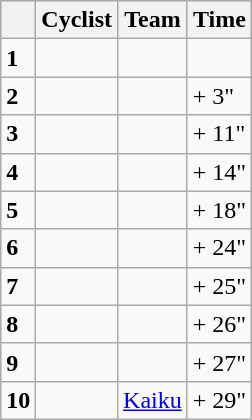<table class="wikitable">
<tr style="background:#ccccff;">
<th></th>
<th>Cyclist</th>
<th>Team</th>
<th>Time</th>
</tr>
<tr>
<td><strong>1</strong></td>
<td></td>
<td></td>
<td></td>
</tr>
<tr>
<td><strong>2</strong></td>
<td></td>
<td></td>
<td>+ 3"</td>
</tr>
<tr>
<td><strong>3</strong></td>
<td></td>
<td></td>
<td>+ 11"</td>
</tr>
<tr>
<td><strong>4</strong></td>
<td></td>
<td></td>
<td>+ 14"</td>
</tr>
<tr>
<td><strong>5</strong></td>
<td></td>
<td></td>
<td>+ 18"</td>
</tr>
<tr>
<td><strong>6</strong></td>
<td></td>
<td></td>
<td>+ 24"</td>
</tr>
<tr>
<td><strong>7</strong></td>
<td></td>
<td></td>
<td>+ 25"</td>
</tr>
<tr>
<td><strong>8</strong></td>
<td></td>
<td></td>
<td>+ 26"</td>
</tr>
<tr>
<td><strong>9</strong></td>
<td></td>
<td></td>
<td>+ 27"</td>
</tr>
<tr>
<td><strong>10</strong></td>
<td></td>
<td><a href='#'>Kaiku</a></td>
<td>+ 29"</td>
</tr>
</table>
